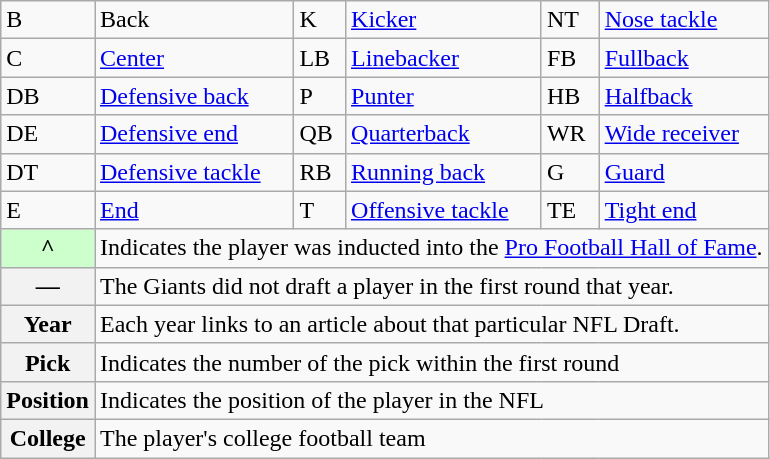<table class="wikitable">
<tr>
<td>B</td>
<td>Back</td>
<td>K</td>
<td><a href='#'>Kicker</a></td>
<td>NT</td>
<td><a href='#'>Nose tackle</a></td>
</tr>
<tr>
<td>C</td>
<td><a href='#'>Center</a></td>
<td>LB</td>
<td><a href='#'>Linebacker</a></td>
<td>FB</td>
<td><a href='#'>Fullback</a></td>
</tr>
<tr>
<td>DB</td>
<td><a href='#'>Defensive back</a></td>
<td>P</td>
<td><a href='#'>Punter</a></td>
<td>HB</td>
<td><a href='#'>Halfback</a></td>
</tr>
<tr>
<td>DE</td>
<td><a href='#'>Defensive end</a></td>
<td>QB</td>
<td><a href='#'>Quarterback</a></td>
<td>WR</td>
<td><a href='#'>Wide receiver</a></td>
</tr>
<tr>
<td>DT</td>
<td><a href='#'>Defensive tackle</a></td>
<td>RB</td>
<td><a href='#'>Running back</a></td>
<td>G</td>
<td><a href='#'>Guard</a></td>
</tr>
<tr>
<td>E</td>
<td><a href='#'>End</a></td>
<td>T</td>
<td><a href='#'>Offensive tackle</a></td>
<td>TE</td>
<td><a href='#'>Tight end</a></td>
</tr>
<tr>
<th scope="row" style="background:#CCFFCC">^</th>
<td colspan="5">Indicates the player was inducted into the <a href='#'>Pro Football Hall of Fame</a>.</td>
</tr>
<tr>
<th scope="row">—</th>
<td colspan="5">The Giants did not draft a player in the first round that year.</td>
</tr>
<tr>
<th scope="row">Year</th>
<td colspan="5">Each year links to an article about that particular NFL Draft.</td>
</tr>
<tr>
<th scope="row">Pick</th>
<td colspan="5">Indicates the number of the pick within the first round</td>
</tr>
<tr>
<th scope="row">Position</th>
<td colspan="5">Indicates the position of the player in the NFL</td>
</tr>
<tr>
<th scope="row">College</th>
<td colspan="5">The player's college football team</td>
</tr>
</table>
